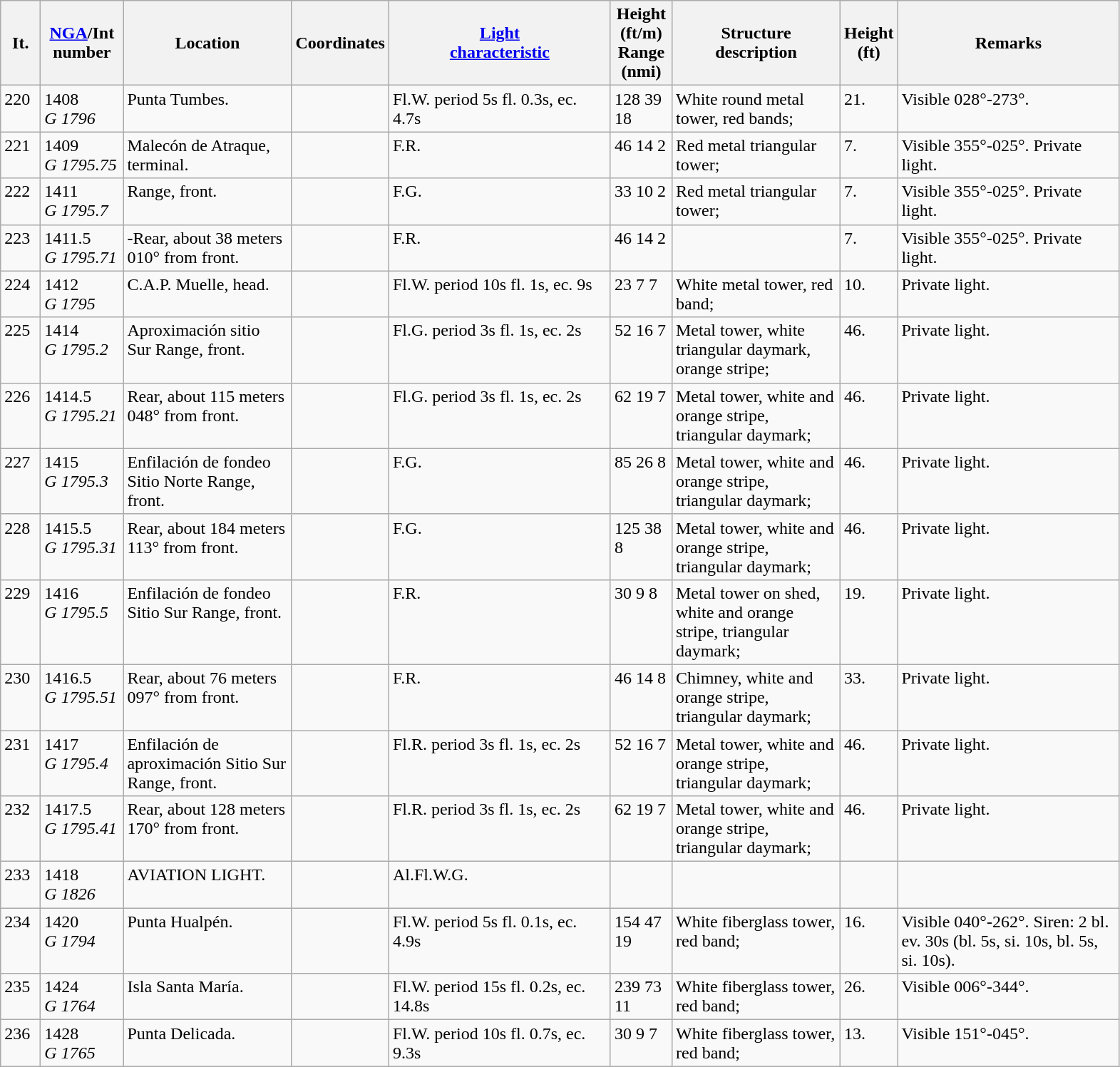<table class="wikitable">
<tr>
<th width="30">It.</th>
<th width="70"><a href='#'>NGA</a>/Int<br>number</th>
<th width="150">Location</th>
<th width="80">Coordinates</th>
<th width="200"><a href='#'>Light<br>characteristic</a></th>
<th width="50">Height (ft/m)<br>Range (nmi)</th>
<th width="150">Structure<br>description</th>
<th width="30">Height (ft)</th>
<th width="200">Remarks</th>
</tr>
<tr valign="top">
<td>220</td>
<td>1408<br><em>G 1796</em></td>
<td>Punta Tumbes.</td>
<td></td>
<td>Fl.W. period 5s fl. 0.3s, ec. 4.7s</td>
<td>128 39 18</td>
<td>White round metal tower, red  bands;</td>
<td>21.</td>
<td>Visible 028°-273°.</td>
</tr>
<tr valign="top">
<td>221</td>
<td>1409<br><em>G 1795.75</em></td>
<td>Malecón de Atraque, terminal.</td>
<td></td>
<td>F.R.</td>
<td>46 14 2</td>
<td>Red metal triangular tower;</td>
<td>7.</td>
<td>Visible 355°-025°. Private light.</td>
</tr>
<tr valign="top">
<td>222</td>
<td>1411<br><em>G 1795.7</em></td>
<td>Range, front.</td>
<td></td>
<td>F.G.</td>
<td>33 10 2</td>
<td>Red metal triangular tower;</td>
<td>7.</td>
<td>Visible 355°-025°. Private light.</td>
</tr>
<tr valign="top">
<td>223</td>
<td>1411.5<br><em>G 1795.71</em></td>
<td>-Rear, about 38 meters 010° from front.</td>
<td></td>
<td>F.R.</td>
<td>46 14 2</td>
<td></td>
<td>7.</td>
<td>Visible 355°-025°. Private light.</td>
</tr>
<tr valign="top">
<td>224</td>
<td>1412<br><em>G 1795</em></td>
<td>C.A.P. Muelle, head.</td>
<td></td>
<td>Fl.W. period 10s fl. 1s, ec. 9s</td>
<td>23 7 7</td>
<td>White metal tower, red band;</td>
<td>10.</td>
<td>Private light.</td>
</tr>
<tr valign="top">
<td>225</td>
<td>1414<br><em>G 1795.2</em></td>
<td>Aproximación sitio Sur Range,  front.</td>
<td></td>
<td>Fl.G. period 3s fl. 1s, ec. 2s</td>
<td>52 16 7</td>
<td>Metal tower, white triangular  daymark, orange stripe;</td>
<td>46.</td>
<td>Private light.</td>
</tr>
<tr valign="top">
<td>226</td>
<td>1414.5<br><em>G 1795.21</em></td>
<td>Rear, about 115 meters 048° from front.</td>
<td></td>
<td>Fl.G. period 3s fl. 1s, ec. 2s</td>
<td>62 19 7</td>
<td>Metal tower, white and orange  stripe, triangular daymark;</td>
<td>46.</td>
<td>Private light.</td>
</tr>
<tr valign="top">
<td>227</td>
<td>1415<br><em>G 1795.3</em></td>
<td>Enfilación de fondeo Sitio Norte Range, front.</td>
<td></td>
<td>F.G.</td>
<td>85 26 8</td>
<td>Metal tower, white and orange stripe, triangular daymark;</td>
<td>46.</td>
<td>Private light.</td>
</tr>
<tr valign="top">
<td>228</td>
<td>1415.5<br><em>G 1795.31</em></td>
<td>Rear, about 184 meters 113° from front.</td>
<td></td>
<td>F.G.</td>
<td>125 38 8</td>
<td>Metal tower, white and orange  stripe, triangular daymark;</td>
<td>46.</td>
<td>Private light.</td>
</tr>
<tr valign="top">
<td>229</td>
<td>1416<br><em>G 1795.5</em></td>
<td>Enfilación de fondeo Sitio Sur Range, front.</td>
<td></td>
<td>F.R.</td>
<td>30 9 8</td>
<td>Metal tower on shed, white and  orange stripe, triangular  daymark;</td>
<td>19.</td>
<td>Private light.</td>
</tr>
<tr valign="top">
<td>230</td>
<td>1416.5<br><em>G 1795.51</em></td>
<td>Rear, about 76 meters 097° from front.</td>
<td></td>
<td>F.R.</td>
<td>46 14 8</td>
<td>Chimney, white and orange  stripe, triangular daymark;</td>
<td>33.</td>
<td>Private light.</td>
</tr>
<tr valign="top">
<td>231</td>
<td>1417<br><em>G 1795.4</em></td>
<td>Enfilación de aproximación Sitio Sur Range, front.</td>
<td></td>
<td>Fl.R. period 3s fl. 1s, ec. 2s</td>
<td>52 16 7</td>
<td>Metal tower, white and orange  stripe, triangular daymark;</td>
<td>46.</td>
<td>Private light.</td>
</tr>
<tr valign="top">
<td>232</td>
<td>1417.5<br><em>G 1795.41</em></td>
<td>Rear, about 128 meters 170° from front.</td>
<td></td>
<td>Fl.R. period 3s fl. 1s, ec. 2s</td>
<td>62 19 7</td>
<td>Metal tower, white and orange  stripe, triangular daymark;</td>
<td>46.</td>
<td>Private light.</td>
</tr>
<tr valign="top">
<td>233</td>
<td>1418<br><em>G 1826</em></td>
<td>AVIATION LIGHT.</td>
<td></td>
<td>Al.Fl.W.G.</td>
<td></td>
<td></td>
<td></td>
<td></td>
</tr>
<tr valign="top">
<td>234</td>
<td>1420<br><em>G 1794</em></td>
<td>Punta Hualpén.</td>
<td></td>
<td>Fl.W. period 5s fl. 0.1s, ec. 4.9s</td>
<td>154 47 19</td>
<td>White fiberglass tower, red band;</td>
<td>16.</td>
<td>Visible 040°-262°. Siren:  2 bl. ev. 30s (bl. 5s, si.  10s, bl. 5s, si. 10s).</td>
</tr>
<tr valign="top">
<td>235</td>
<td>1424<br><em>G 1764</em></td>
<td>Isla Santa María.</td>
<td></td>
<td>Fl.W. period 15s fl. 0.2s, ec. 14.8s</td>
<td>239 73 11</td>
<td>White fiberglass tower, red band;</td>
<td>26.</td>
<td>Visible 006°-344°.</td>
</tr>
<tr valign="top">
<td>236</td>
<td>1428<br><em>G 1765</em></td>
<td>Punta Delicada.</td>
<td></td>
<td>Fl.W. period 10s fl. 0.7s, ec. 9.3s</td>
<td>30 9 7</td>
<td>White fiberglass tower, red band;</td>
<td>13.</td>
<td>Visible 151°-045°.</td>
</tr>
</table>
